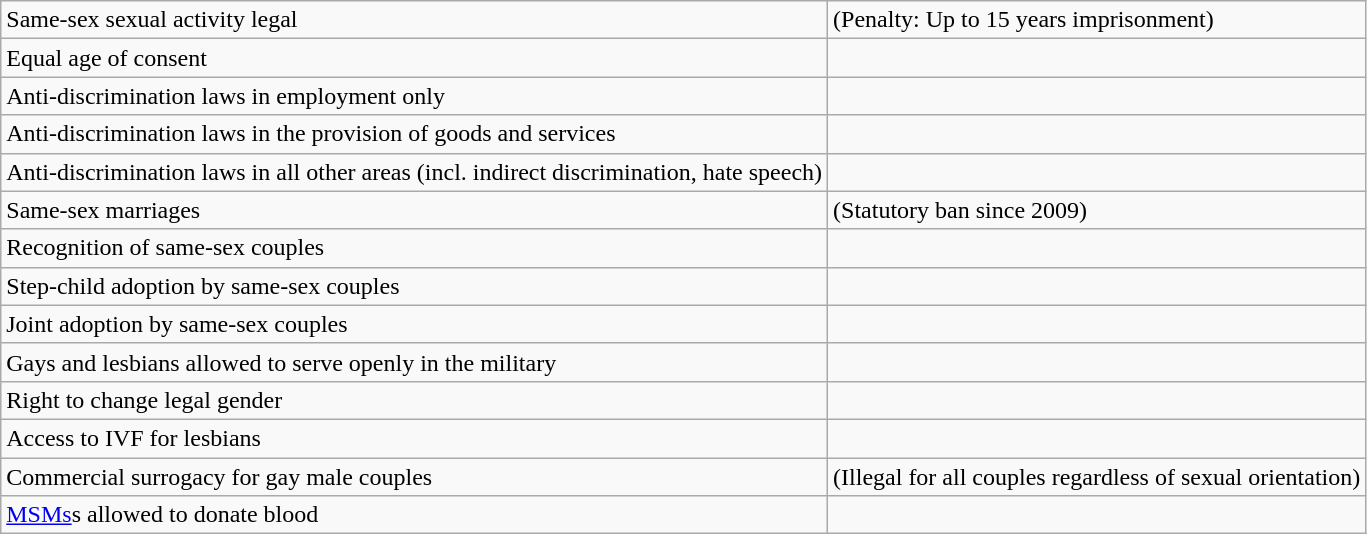<table class="wikitable">
<tr>
<td>Same-sex sexual activity legal</td>
<td> (Penalty: Up to 15 years imprisonment)</td>
</tr>
<tr>
<td>Equal age of consent</td>
<td></td>
</tr>
<tr>
<td>Anti-discrimination laws in employment only</td>
<td></td>
</tr>
<tr>
<td>Anti-discrimination laws in the provision of goods and services</td>
<td></td>
</tr>
<tr>
<td>Anti-discrimination laws in all other areas (incl. indirect discrimination, hate speech)</td>
<td></td>
</tr>
<tr>
<td>Same-sex marriages</td>
<td> (Statutory ban since 2009)</td>
</tr>
<tr>
<td>Recognition of same-sex couples</td>
<td></td>
</tr>
<tr>
<td>Step-child adoption by same-sex couples</td>
<td></td>
</tr>
<tr>
<td>Joint adoption by same-sex couples</td>
<td></td>
</tr>
<tr>
<td>Gays and lesbians allowed to serve openly in the military</td>
<td></td>
</tr>
<tr>
<td>Right to change legal gender</td>
<td></td>
</tr>
<tr>
<td>Access to IVF for lesbians</td>
<td></td>
</tr>
<tr>
<td>Commercial surrogacy for gay male couples</td>
<td> (Illegal for all couples regardless of sexual orientation)</td>
</tr>
<tr>
<td><a href='#'>MSMs</a>s allowed to donate blood</td>
<td></td>
</tr>
</table>
